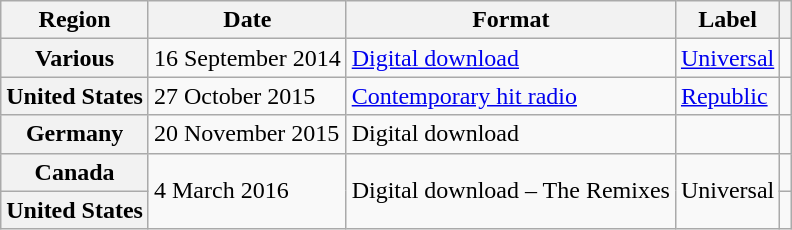<table class="wikitable plainrowheaders">
<tr>
<th scope="col">Region</th>
<th scope="col">Date</th>
<th scope="col">Format</th>
<th scope="col">Label</th>
<th scope="col"></th>
</tr>
<tr>
<th scope="row">Various</th>
<td>16 September 2014</td>
<td><a href='#'>Digital download</a> </td>
<td><a href='#'>Universal</a></td>
<td align="center"></td>
</tr>
<tr>
<th scope="row">United States</th>
<td>27 October 2015</td>
<td><a href='#'>Contemporary hit radio</a></td>
<td><a href='#'>Republic</a></td>
<td align="center"></td>
</tr>
<tr>
<th scope="row">Germany</th>
<td>20 November 2015</td>
<td>Digital download</td>
<td></td>
<td align="center"><br></td>
</tr>
<tr>
<th scope="row">Canada</th>
<td rowspan="2">4 March 2016</td>
<td rowspan="2">Digital download – The Remixes</td>
<td rowspan="2">Universal</td>
<td align="center"></td>
</tr>
<tr>
<th scope="row">United States</th>
<td align="center"></td>
</tr>
</table>
